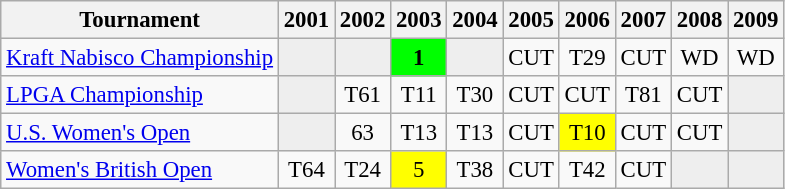<table class="wikitable" style="font-size:95%;text-align:center;">
<tr>
<th>Tournament</th>
<th>2001</th>
<th>2002</th>
<th>2003</th>
<th>2004</th>
<th>2005</th>
<th>2006</th>
<th>2007</th>
<th>2008</th>
<th>2009</th>
</tr>
<tr>
<td align=left><a href='#'>Kraft Nabisco Championship</a></td>
<td style="background:#eeeeee;"></td>
<td style="background:#eeeeee;"></td>
<td style="background:lime;"><strong>1</strong></td>
<td style="background:#eeeeee;"></td>
<td>CUT</td>
<td>T29</td>
<td>CUT</td>
<td>WD</td>
<td>WD</td>
</tr>
<tr>
<td align=left><a href='#'>LPGA Championship</a></td>
<td style="background:#eeeeee;"></td>
<td>T61</td>
<td>T11</td>
<td>T30</td>
<td>CUT</td>
<td>CUT</td>
<td>T81</td>
<td>CUT</td>
<td style="background:#eeeeee;"></td>
</tr>
<tr>
<td align=left><a href='#'>U.S. Women's Open</a></td>
<td style="background:#eeeeee;"></td>
<td>63</td>
<td>T13</td>
<td>T13</td>
<td>CUT</td>
<td style="background:yellow;">T10</td>
<td>CUT</td>
<td>CUT</td>
<td style="background:#eeeeee;"></td>
</tr>
<tr>
<td align=left><a href='#'>Women's British Open</a></td>
<td>T64</td>
<td>T24</td>
<td style="background:yellow;">5</td>
<td>T38</td>
<td>CUT</td>
<td>T42</td>
<td>CUT</td>
<td style="background:#eeeeee;"></td>
<td style="background:#eeeeee;"></td>
</tr>
</table>
